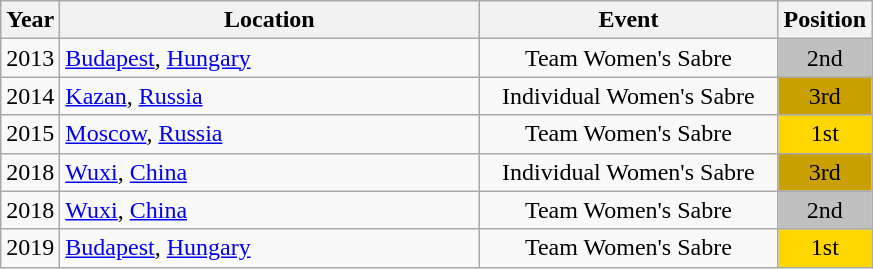<table class="wikitable" style="text-align:center;">
<tr>
<th>Year</th>
<th style="width:17em">Location</th>
<th style="width:12em">Event</th>
<th>Position</th>
</tr>
<tr>
<td>2013</td>
<td rowspan="1" align="left"> <a href='#'>Budapest</a>, <a href='#'>Hungary</a></td>
<td>Team Women's Sabre</td>
<td bgcolor="silver">2nd</td>
</tr>
<tr>
<td>2014</td>
<td rowspan="1" align="left"> <a href='#'>Kazan</a>, <a href='#'>Russia</a></td>
<td>Individual Women's Sabre</td>
<td bgcolor="caramel">3rd</td>
</tr>
<tr>
<td>2015</td>
<td rowspan="1" align="left"> <a href='#'>Moscow</a>, <a href='#'>Russia</a></td>
<td>Team Women's Sabre</td>
<td bgcolor="gold">1st</td>
</tr>
<tr>
<td>2018</td>
<td rowspan="1" align="left"> <a href='#'>Wuxi</a>, <a href='#'>China</a></td>
<td>Individual Women's Sabre</td>
<td bgcolor="caramel">3rd</td>
</tr>
<tr>
<td>2018</td>
<td rowspan="1" align="left"> <a href='#'>Wuxi</a>, <a href='#'>China</a></td>
<td>Team Women's Sabre</td>
<td bgcolor="silver">2nd</td>
</tr>
<tr>
<td>2019</td>
<td rowspan="1" align="left"> <a href='#'>Budapest</a>, <a href='#'>Hungary</a></td>
<td>Team Women's Sabre</td>
<td bgcolor="gold">1st</td>
</tr>
</table>
